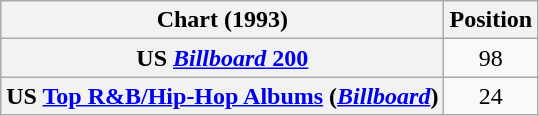<table class="wikitable sortable plainrowheaders">
<tr>
<th scope="col">Chart (1993)</th>
<th scope="col">Position</th>
</tr>
<tr>
<th scope="row">US <a href='#'><em>Billboard</em> 200</a></th>
<td style="text-align:center;">98</td>
</tr>
<tr>
<th scope="row">US <a href='#'>Top R&B/Hip-Hop Albums</a> (<em><a href='#'>Billboard</a></em>)</th>
<td style="text-align:center;">24</td>
</tr>
</table>
